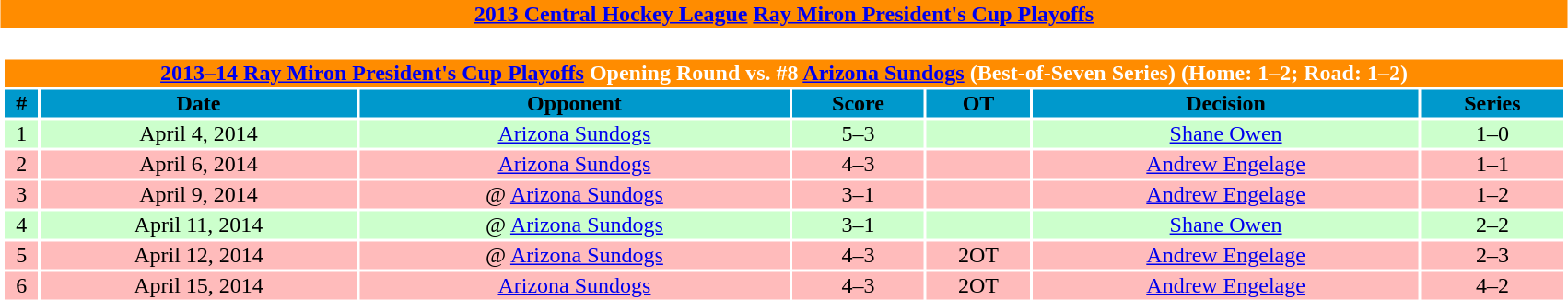<table class="toccolours" width=90% style="clear:both; margin:1.5em auto; text-align:center;">
<tr>
<th colspan=11 style="background:#FF8C00; color:white"><a href='#'><span>2013 Central Hockey League</span></a> <a href='#'><span>Ray Miron President's Cup Playoffs</span></a></th>
</tr>
<tr>
<td colspan=11><br><table class="toccolours collapsible collapsed" width=100%>
<tr>
<th colspan=11 style="background:#FF8C00; color:white"><a href='#'>2013–14 Ray Miron President's Cup Playoffs</a> Opening Round vs. #8 <a href='#'>Arizona Sundogs</a> (Best-of-Seven Series) (Home: 1–2; Road: 1–2)</th>
</tr>
<tr align="center"  bgcolor="#0099CC">
<td><strong>#</strong></td>
<td><strong>Date</strong></td>
<td><strong>Opponent</strong></td>
<td><strong>Score</strong></td>
<td><strong>OT</strong></td>
<td><strong>Decision</strong></td>
<td><strong>Series</strong></td>
</tr>
<tr align="center" bgcolor="#ccffcc">
<td>1</td>
<td>April 4, 2014</td>
<td><a href='#'>Arizona Sundogs</a></td>
<td>5–3</td>
<td></td>
<td><a href='#'>Shane Owen</a></td>
<td>1–0</td>
</tr>
<tr align="center" bgcolor="#ffbbbb">
<td>2</td>
<td>April 6, 2014</td>
<td><a href='#'>Arizona Sundogs</a></td>
<td>4–3</td>
<td></td>
<td><a href='#'>Andrew Engelage</a></td>
<td>1–1</td>
</tr>
<tr align="center" bgcolor="#ffbbbb">
<td>3</td>
<td>April 9, 2014</td>
<td>@ <a href='#'>Arizona Sundogs</a></td>
<td>3–1</td>
<td></td>
<td><a href='#'>Andrew Engelage</a></td>
<td>1–2</td>
</tr>
<tr align="center" bgcolor="#ccffcc">
<td>4</td>
<td>April 11, 2014</td>
<td>@ <a href='#'>Arizona Sundogs</a></td>
<td>3–1</td>
<td></td>
<td><a href='#'>Shane Owen</a></td>
<td>2–2</td>
</tr>
<tr align="center" bgcolor="#ffbbbb">
<td>5</td>
<td>April 12, 2014</td>
<td>@ <a href='#'>Arizona Sundogs</a></td>
<td>4–3</td>
<td>2OT</td>
<td><a href='#'>Andrew Engelage</a></td>
<td>2–3</td>
</tr>
<tr align="center" bgcolor="#ffbbbb">
<td>6</td>
<td>April 15, 2014</td>
<td><a href='#'>Arizona Sundogs</a></td>
<td>4–3</td>
<td>2OT</td>
<td><a href='#'>Andrew Engelage</a></td>
<td>4–2</td>
</tr>
</table>
</td>
</tr>
</table>
